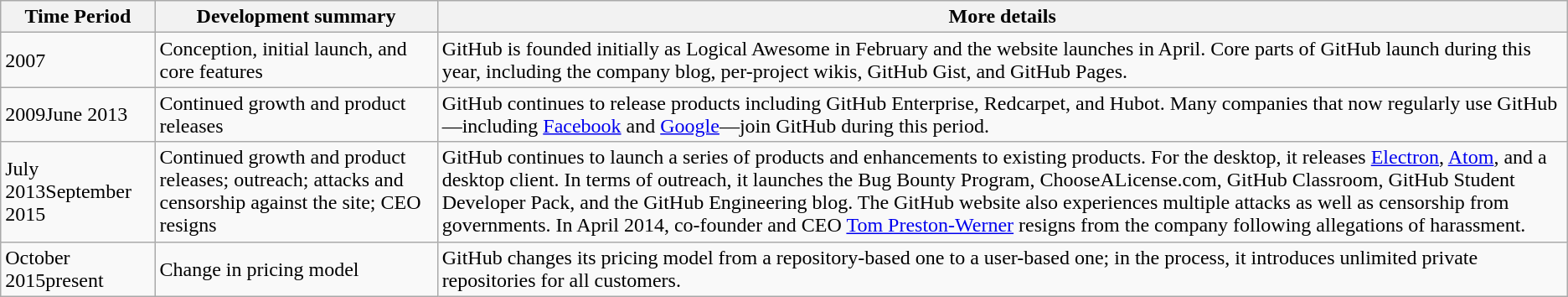<table class="wikitable">
<tr>
<th>Time Period</th>
<th>Development summary</th>
<th>More details</th>
</tr>
<tr>
<td>2007</td>
<td>Conception, initial launch, and core features</td>
<td>GitHub is founded initially as Logical Awesome in February and the website launches in April. Core parts of GitHub launch during this year, including the company blog, per-project wikis, GitHub Gist, and GitHub Pages.</td>
</tr>
<tr>
<td>2009June 2013</td>
<td>Continued growth and product releases</td>
<td>GitHub continues to release products including GitHub Enterprise, Redcarpet, and Hubot. Many companies that now regularly use GitHub—including <a href='#'>Facebook</a> and <a href='#'>Google</a>—join GitHub during this period.</td>
</tr>
<tr>
<td>July 2013September 2015</td>
<td>Continued growth and product releases; outreach; attacks and censorship against the site; CEO resigns</td>
<td>GitHub continues to launch a series of products and enhancements to existing products. For the desktop, it releases <a href='#'>Electron</a>, <a href='#'>Atom</a>, and a desktop client. In terms of outreach, it launches the Bug Bounty Program, ChooseALicense.com, GitHub Classroom, GitHub Student Developer Pack, and the GitHub Engineering blog. The GitHub website also experiences multiple attacks as well as censorship from governments. In April 2014, co-founder and CEO <a href='#'>Tom Preston-Werner</a> resigns from the company following allegations of harassment.</td>
</tr>
<tr>
<td>October 2015present</td>
<td>Change in pricing model</td>
<td>GitHub changes its pricing model from a repository-based one to a user-based one; in the process, it introduces unlimited private repositories for all customers.</td>
</tr>
</table>
